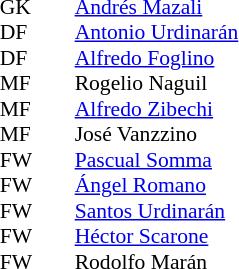<table style="font-size:90%; margin:0.2em auto;" cellspacing="0" cellpadding="0">
<tr>
<th width="25"></th>
<th width="25"></th>
</tr>
<tr>
<td>GK</td>
<td></td>
<td> <a href='#'>Andrés Mazali</a></td>
</tr>
<tr>
<td>DF</td>
<td></td>
<td> <a href='#'>Antonio Urdinarán</a></td>
</tr>
<tr>
<td>DF</td>
<td></td>
<td> <a href='#'>Alfredo Foglino</a></td>
</tr>
<tr>
<td>MF</td>
<td></td>
<td> Rogelio Naguil </td>
<td></td>
<td></td>
</tr>
<tr>
<td>MF</td>
<td></td>
<td> <a href='#'>Alfredo Zibechi</a></td>
</tr>
<tr>
<td>MF</td>
<td></td>
<td> José Vanzzino</td>
</tr>
<tr>
<td>FW</td>
<td></td>
<td> <a href='#'>Pascual Somma</a></td>
</tr>
<tr>
<td>FW</td>
<td></td>
<td> <a href='#'>Ángel Romano</a></td>
</tr>
<tr>
<td>FW</td>
<td></td>
<td> <a href='#'>Santos Urdinarán</a></td>
</tr>
<tr>
<td>FW</td>
<td></td>
<td> <a href='#'>Héctor Scarone</a></td>
</tr>
<tr>
<td>FW</td>
<td></td>
<td> Rodolfo Marán</td>
</tr>
</table>
